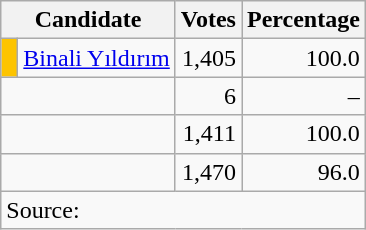<table class=wikitable style=text-align:right>
<tr>
<th scope="col", colspan="2">Candidate</th>
<th>Votes</th>
<th>Percentage</th>
</tr>
<tr>
<td style="background:#fdc400; width:4px; text-align:center;"></td>
<td align=left><a href='#'>Binali Yıldırım</a></td>
<td>1,405</td>
<td>100.0</td>
</tr>
<tr>
<td scope="col", colspan="2"></td>
<td>6</td>
<td>–</td>
</tr>
<tr>
<td scope="col", colspan="2"></td>
<td>1,411</td>
<td>100.0</td>
</tr>
<tr>
<td scope="col", colspan="2"></td>
<td>1,470</td>
<td>96.0</td>
</tr>
<tr>
<td align=left colspan=4>Source: </td>
</tr>
</table>
